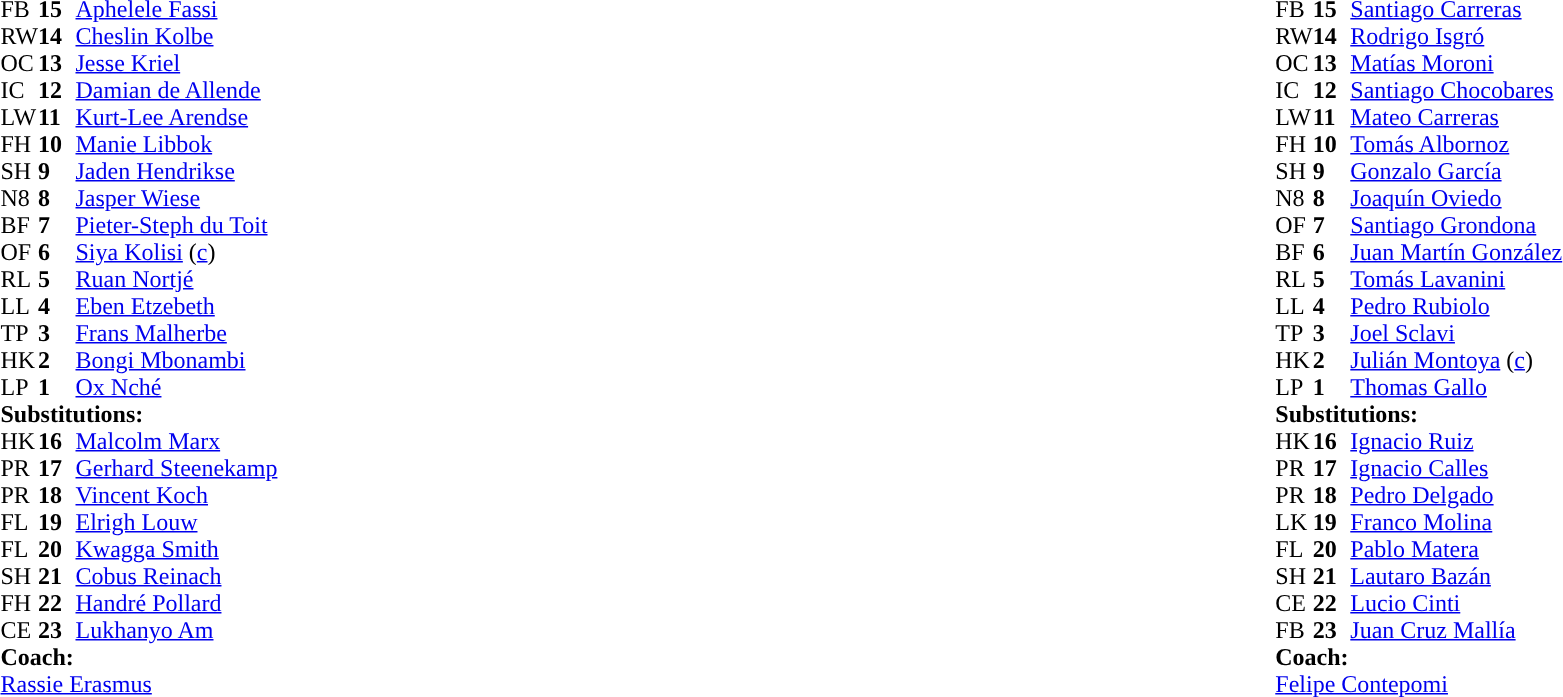<table style="width:100%">
<tr>
<td style="vertical-align:top;width:50%"><br><table cellspacing="0" cellpadding="0">
<tr>
<th width="25"></th>
<th width="25"></th>
</tr>
<tr>
<td>FB</td>
<td><strong>15</strong></td>
<td><a href='#'>Aphelele Fassi</a></td>
</tr>
<tr>
<td>RW</td>
<td><strong>14</strong></td>
<td><a href='#'>Cheslin Kolbe</a></td>
</tr>
<tr>
<td>OC</td>
<td><strong>13</strong></td>
<td><a href='#'>Jesse Kriel</a></td>
</tr>
<tr>
<td>IC</td>
<td><strong>12</strong></td>
<td><a href='#'>Damian de Allende</a></td>
<td></td>
<td></td>
</tr>
<tr>
<td>LW</td>
<td><strong>11</strong></td>
<td><a href='#'>Kurt-Lee Arendse</a></td>
</tr>
<tr>
<td>FH</td>
<td><strong>10</strong></td>
<td><a href='#'>Manie Libbok</a></td>
<td></td>
<td></td>
</tr>
<tr>
<td>SH</td>
<td><strong>9</strong></td>
<td><a href='#'>Jaden Hendrikse</a></td>
<td></td>
<td></td>
</tr>
<tr>
<td>N8</td>
<td><strong>8</strong></td>
<td><a href='#'>Jasper Wiese</a></td>
<td></td>
<td></td>
</tr>
<tr>
<td>BF</td>
<td><strong>7</strong></td>
<td><a href='#'>Pieter-Steph du Toit</a></td>
</tr>
<tr>
<td>OF</td>
<td><strong>6</strong></td>
<td><a href='#'>Siya Kolisi</a> (<a href='#'>c</a>)</td>
<td></td>
<td></td>
</tr>
<tr>
<td>RL</td>
<td><strong>5</strong></td>
<td><a href='#'>Ruan Nortjé</a></td>
</tr>
<tr>
<td>LL</td>
<td><strong>4</strong></td>
<td><a href='#'>Eben Etzebeth</a></td>
</tr>
<tr>
<td>TP</td>
<td><strong>3</strong></td>
<td><a href='#'>Frans Malherbe</a></td>
<td></td>
<td></td>
</tr>
<tr>
<td>HK</td>
<td><strong>2</strong></td>
<td><a href='#'>Bongi Mbonambi</a></td>
<td></td>
<td></td>
</tr>
<tr>
<td>LP</td>
<td><strong>1</strong></td>
<td><a href='#'>Ox Nché</a></td>
<td></td>
<td></td>
</tr>
<tr>
<td colspan="3"><strong>Substitutions:</strong></td>
</tr>
<tr>
<td>HK</td>
<td><strong>16</strong></td>
<td><a href='#'>Malcolm Marx</a></td>
<td></td>
<td></td>
</tr>
<tr>
<td>PR</td>
<td><strong>17</strong></td>
<td><a href='#'>Gerhard Steenekamp</a></td>
<td></td>
<td></td>
</tr>
<tr>
<td>PR</td>
<td><strong>18</strong></td>
<td><a href='#'>Vincent Koch</a></td>
<td></td>
<td></td>
</tr>
<tr>
<td>FL</td>
<td><strong>19</strong></td>
<td><a href='#'>Elrigh Louw</a></td>
<td></td>
<td></td>
</tr>
<tr>
<td>FL</td>
<td><strong>20</strong></td>
<td><a href='#'>Kwagga Smith</a></td>
<td></td>
<td></td>
</tr>
<tr>
<td>SH</td>
<td><strong>21</strong></td>
<td><a href='#'>Cobus Reinach</a></td>
<td></td>
<td></td>
</tr>
<tr>
<td>FH</td>
<td><strong>22</strong></td>
<td><a href='#'>Handré Pollard</a></td>
<td></td>
<td></td>
</tr>
<tr>
<td>CE</td>
<td><strong>23</strong></td>
<td><a href='#'>Lukhanyo Am</a></td>
<td></td>
<td></td>
</tr>
<tr>
<td colspan="3"><strong>Coach:</strong></td>
</tr>
<tr>
<td colspan="3"><a href='#'>Rassie Erasmus</a></td>
</tr>
</table>
</td>
<td style="vertical-align:top"></td>
<td style="vertical-align:top;width:50%"><br><table cellspacing="0" cellpadding="0" style="margin:auto">
<tr>
<th width="25"></th>
<th width="25"></th>
</tr>
<tr>
<td>FB</td>
<td><strong>15</strong></td>
<td><a href='#'>Santiago Carreras</a></td>
<td></td>
</tr>
<tr>
<td>RW</td>
<td><strong>14</strong></td>
<td><a href='#'>Rodrigo Isgró</a></td>
<td></td>
<td></td>
</tr>
<tr>
<td>OC</td>
<td><strong>13</strong></td>
<td><a href='#'>Matías Moroni</a></td>
</tr>
<tr>
<td>IC</td>
<td><strong>12</strong></td>
<td><a href='#'>Santiago Chocobares</a></td>
<td></td>
<td></td>
</tr>
<tr>
<td>LW</td>
<td><strong>11</strong></td>
<td><a href='#'>Mateo Carreras</a></td>
<td></td>
</tr>
<tr>
<td>FH</td>
<td><strong>10</strong></td>
<td><a href='#'>Tomás Albornoz</a></td>
</tr>
<tr>
<td>SH</td>
<td><strong>9</strong></td>
<td><a href='#'>Gonzalo García</a></td>
<td></td>
<td></td>
</tr>
<tr>
<td>N8</td>
<td><strong>8</strong></td>
<td><a href='#'>Joaquín Oviedo</a></td>
</tr>
<tr>
<td>OF</td>
<td><strong>7</strong></td>
<td><a href='#'>Santiago Grondona</a></td>
<td></td>
<td></td>
<td></td>
<td></td>
</tr>
<tr>
<td>BF</td>
<td><strong>6</strong></td>
<td><a href='#'>Juan Martín González</a></td>
<td></td>
<td></td>
<td></td>
</tr>
<tr>
<td>RL</td>
<td><strong>5</strong></td>
<td><a href='#'>Tomás Lavanini</a></td>
<td></td>
<td></td>
</tr>
<tr>
<td>LL</td>
<td><strong>4</strong></td>
<td><a href='#'>Pedro Rubiolo</a></td>
</tr>
<tr>
<td>TP</td>
<td><strong>3</strong></td>
<td><a href='#'>Joel Sclavi</a></td>
<td></td>
<td></td>
</tr>
<tr>
<td>HK</td>
<td><strong>2</strong></td>
<td><a href='#'>Julián Montoya</a> (<a href='#'>c</a>)</td>
<td></td>
<td></td>
</tr>
<tr>
<td>LP</td>
<td><strong>1</strong></td>
<td><a href='#'>Thomas Gallo</a></td>
<td></td>
<td></td>
</tr>
<tr>
<td colspan="3"><strong>Substitutions:</strong></td>
</tr>
<tr>
<td>HK</td>
<td><strong>16</strong></td>
<td><a href='#'>Ignacio Ruiz</a></td>
<td></td>
<td></td>
</tr>
<tr>
<td>PR</td>
<td><strong>17</strong></td>
<td><a href='#'>Ignacio Calles</a></td>
<td></td>
<td></td>
</tr>
<tr>
<td>PR</td>
<td><strong>18</strong></td>
<td><a href='#'>Pedro Delgado</a></td>
<td></td>
<td></td>
</tr>
<tr>
<td>LK</td>
<td><strong>19</strong></td>
<td><a href='#'>Franco Molina</a></td>
<td></td>
<td></td>
</tr>
<tr>
<td>FL</td>
<td><strong>20</strong></td>
<td><a href='#'>Pablo Matera</a></td>
<td></td>
<td></td>
<td></td>
<td></td>
</tr>
<tr>
<td>SH</td>
<td><strong>21</strong></td>
<td><a href='#'>Lautaro Bazán</a></td>
<td></td>
<td></td>
</tr>
<tr>
<td>CE</td>
<td><strong>22</strong></td>
<td><a href='#'>Lucio Cinti</a></td>
<td></td>
<td></td>
</tr>
<tr>
<td>FB</td>
<td><strong>23</strong></td>
<td><a href='#'>Juan Cruz Mallía</a></td>
<td></td>
<td></td>
</tr>
<tr>
<td colspan="3"><strong>Coach:</strong></td>
</tr>
<tr>
<td colspan="3"><a href='#'>Felipe Contepomi</a></td>
</tr>
</table>
</td>
</tr>
</table>
